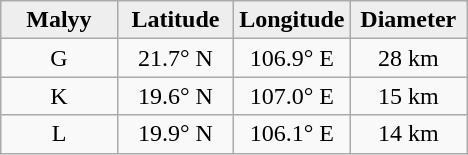<table class="wikitable">
<tr>
<th width="25%" style="background:#eeeeee;">Malyy</th>
<th width="25%" style="background:#eeeeee;">Latitude</th>
<th width="25%" style="background:#eeeeee;">Longitude</th>
<th width="25%" style="background:#eeeeee;">Diameter</th>
</tr>
<tr>
<td align="center">G</td>
<td align="center">21.7° N</td>
<td align="center">106.9° E</td>
<td align="center">28 km</td>
</tr>
<tr>
<td align="center">K</td>
<td align="center">19.6° N</td>
<td align="center">107.0° E</td>
<td align="center">15 km</td>
</tr>
<tr>
<td align="center">L</td>
<td align="center">19.9° N</td>
<td align="center">106.1° E</td>
<td align="center">14 km</td>
</tr>
</table>
